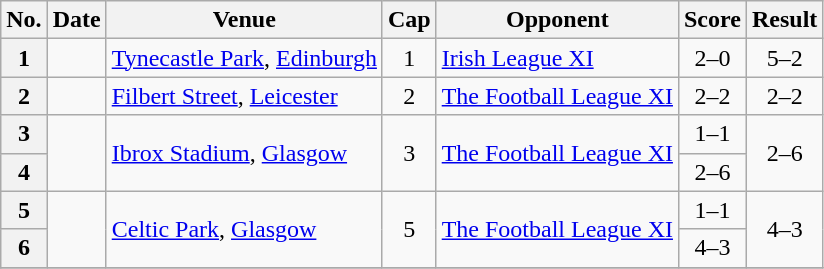<table class="wikitable sortable plainrowheaders">
<tr>
<th scope=col>No.</th>
<th scope=col data-sort-type=date>Date</th>
<th scope=col>Venue</th>
<th scope=col>Cap</th>
<th scope=col>Opponent</th>
<th scope=col>Score</th>
<th scope=col>Result</th>
</tr>
<tr>
<th scope=row>1</th>
<td></td>
<td><a href='#'>Tynecastle Park</a>, <a href='#'>Edinburgh</a></td>
<td align=center>1</td>
<td> <a href='#'>Irish League XI</a></td>
<td align=center>2–0</td>
<td align=center>5–2</td>
</tr>
<tr>
<th scope=row>2</th>
<td></td>
<td><a href='#'>Filbert Street</a>, <a href='#'>Leicester</a></td>
<td align=center>2</td>
<td> <a href='#'>The Football League XI</a></td>
<td align=center>2–2</td>
<td align=center>2–2</td>
</tr>
<tr>
<th scope=row>3</th>
<td rowspan = "2"></td>
<td rowspan = "2"><a href='#'>Ibrox Stadium</a>, <a href='#'>Glasgow</a></td>
<td rowspan = "2" align=center>3</td>
<td rowspan = "2"> <a href='#'>The Football League XI</a></td>
<td align=center>1–1</td>
<td rowspan = "2" align=center>2–6</td>
</tr>
<tr>
<th scope=row>4</th>
<td align=center>2–6</td>
</tr>
<tr>
<th scope=row>5</th>
<td rowspan = "2"></td>
<td rowspan = "2"><a href='#'>Celtic Park</a>, <a href='#'>Glasgow</a></td>
<td rowspan = "2" align=center>5</td>
<td rowspan = "2"> <a href='#'>The Football League XI</a></td>
<td align=center>1–1</td>
<td rowspan = "2" align=center>4–3</td>
</tr>
<tr>
<th scope=row>6</th>
<td align=center>4–3</td>
</tr>
<tr>
</tr>
</table>
